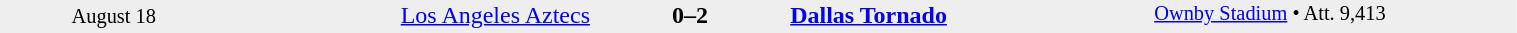<table style="width:80%; background:#eee;" cellspacing="0">
<tr>
<td rowspan="3" style="text-align:center; font-size:85%; width:15%;">August 18</td>
<td style="width:24%; text-align:right;"><a href='#'>Los Angeles Aztecs</a></td>
<td style="text-align:center; width:13%;"><strong>0–2</strong></td>
<td width=24%><strong><a href='#'>Dallas Tornado</a></strong></td>
<td rowspan="3" style="font-size:85%; vertical-align:top;"><a href='#'>Ownby Stadium</a> • Att. 9,413</td>
</tr>
<tr style=font-size:85%>
<td align=right valign=top></td>
<td valign=top></td>
<td align=left valign=top></td>
</tr>
</table>
